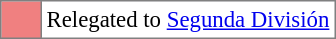<table bgcolor="#f7f8ff" cellpadding="3" cellspacing="0" border="1" style="font-size: 95%; border: gray solid 1px; border-collapse: collapse;text-align:center;">
<tr>
<td style="background: #F08080;"  width="20"></td>
<td bgcolor="#ffffff" align="left">Relegated to <a href='#'>Segunda División</a></td>
</tr>
</table>
